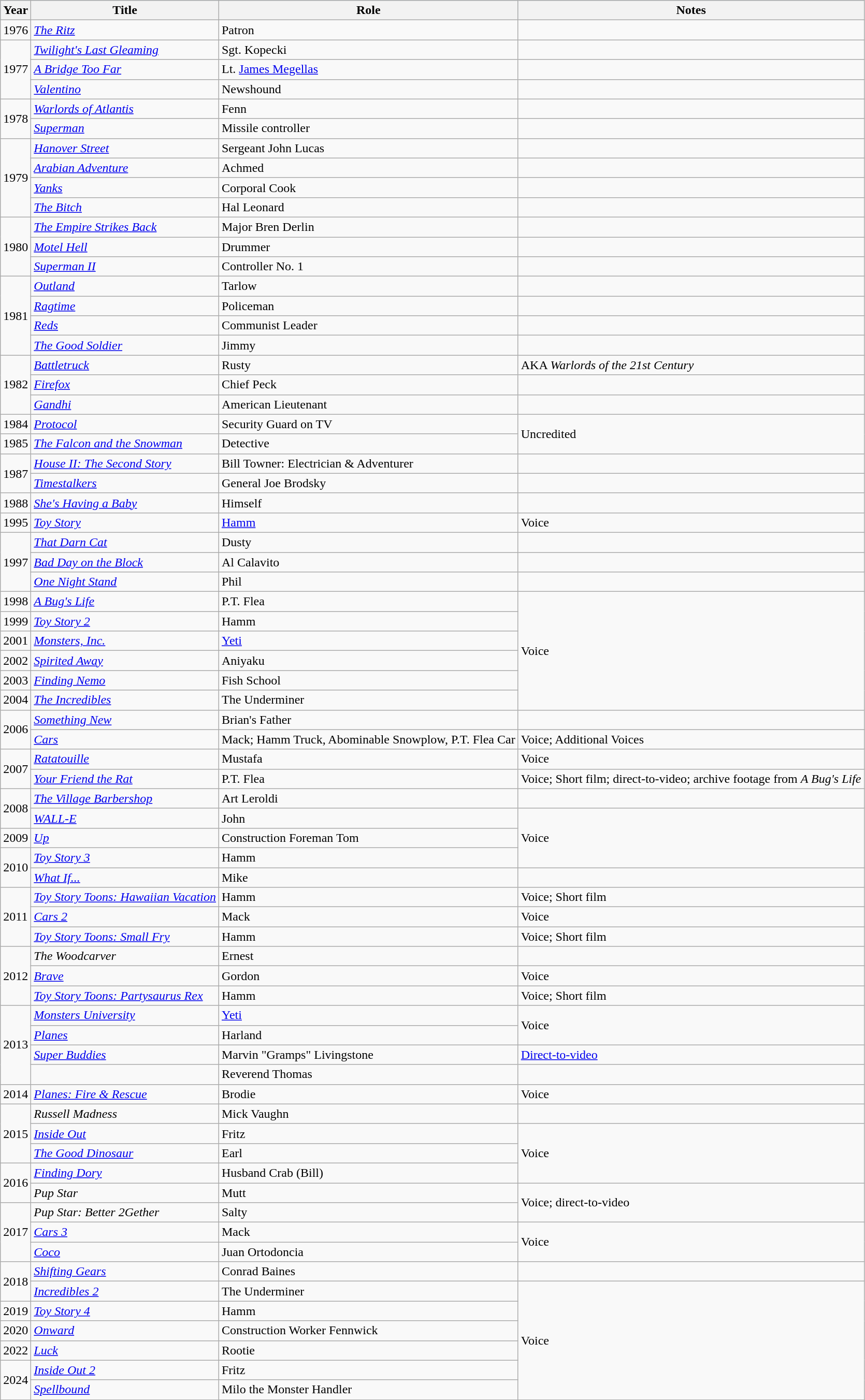<table class="wikitable sortable">
<tr style="background:#b0c4de; text-align:center;">
<th>Year</th>
<th>Title</th>
<th>Role</th>
<th>Notes</th>
</tr>
<tr>
<td>1976</td>
<td><em><a href='#'>The Ritz</a></em></td>
<td>Patron</td>
<td></td>
</tr>
<tr>
<td rowspan = "3">1977</td>
<td><em><a href='#'>Twilight's Last Gleaming</a></em></td>
<td>Sgt. Kopecki</td>
<td></td>
</tr>
<tr>
<td><em><a href='#'>A Bridge Too Far</a></em></td>
<td>Lt. <a href='#'>James Megellas</a></td>
<td></td>
</tr>
<tr>
<td><em><a href='#'>Valentino</a></em></td>
<td>Newshound</td>
<td></td>
</tr>
<tr>
<td rowspan = "2">1978</td>
<td><em><a href='#'>Warlords of Atlantis</a></em></td>
<td>Fenn</td>
<td></td>
</tr>
<tr>
<td><em><a href='#'>Superman</a></em></td>
<td>Missile controller</td>
<td></td>
</tr>
<tr>
<td rowspan = "4">1979</td>
<td><em><a href='#'>Hanover Street</a></em></td>
<td>Sergeant John Lucas</td>
<td></td>
</tr>
<tr>
<td><em><a href='#'>Arabian Adventure</a></em></td>
<td>Achmed</td>
<td></td>
</tr>
<tr>
<td><em><a href='#'>Yanks</a></em></td>
<td>Corporal Cook</td>
<td></td>
</tr>
<tr>
<td><em><a href='#'>The Bitch</a></em></td>
<td>Hal Leonard</td>
<td></td>
</tr>
<tr>
<td rowspan = "3">1980</td>
<td><em><a href='#'>The Empire Strikes Back</a></em></td>
<td>Major Bren Derlin</td>
<td></td>
</tr>
<tr>
<td><em><a href='#'>Motel Hell</a></em></td>
<td>Drummer</td>
<td></td>
</tr>
<tr>
<td><em><a href='#'>Superman II</a></em></td>
<td>Controller No. 1</td>
<td></td>
</tr>
<tr>
<td rowspan = "4">1981</td>
<td><em><a href='#'>Outland</a></em></td>
<td>Tarlow</td>
<td></td>
</tr>
<tr>
<td><em><a href='#'>Ragtime</a></em></td>
<td>Policeman</td>
<td></td>
</tr>
<tr>
<td><em><a href='#'>Reds</a></em></td>
<td>Communist Leader</td>
<td></td>
</tr>
<tr>
<td><em><a href='#'>The Good Soldier</a></em></td>
<td>Jimmy</td>
<td></td>
</tr>
<tr>
<td rowspan = "3">1982</td>
<td><em><a href='#'>Battletruck</a></em></td>
<td>Rusty</td>
<td>AKA <em>Warlords of the 21st Century</em></td>
</tr>
<tr>
<td><em><a href='#'>Firefox</a></em></td>
<td>Chief Peck</td>
<td></td>
</tr>
<tr>
<td><em><a href='#'>Gandhi</a></em></td>
<td>American Lieutenant</td>
<td></td>
</tr>
<tr>
<td>1984</td>
<td><em><a href='#'>Protocol</a></em></td>
<td>Security Guard on TV</td>
<td rowspan = "2">Uncredited</td>
</tr>
<tr>
<td>1985</td>
<td><em><a href='#'>The Falcon and the Snowman</a></em></td>
<td>Detective</td>
</tr>
<tr>
<td rowspan="2">1987</td>
<td><em><a href='#'>House II: The Second Story</a></em></td>
<td>Bill Towner: Electrician & Adventurer</td>
<td></td>
</tr>
<tr>
<td><em><a href='#'>Timestalkers</a></em></td>
<td>General Joe Brodsky</td>
<td></td>
</tr>
<tr>
<td>1988</td>
<td><em><a href='#'>She's Having a Baby</a></em></td>
<td>Himself</td>
<td></td>
</tr>
<tr>
<td>1995</td>
<td><em><a href='#'>Toy Story</a></em></td>
<td><a href='#'>Hamm</a></td>
<td>Voice</td>
</tr>
<tr>
<td rowspan = "3">1997</td>
<td><em><a href='#'>That Darn Cat</a></em></td>
<td>Dusty</td>
<td></td>
</tr>
<tr>
<td><em><a href='#'>Bad Day on the Block</a></em></td>
<td>Al Calavito</td>
<td></td>
</tr>
<tr>
<td><em><a href='#'>One Night Stand</a></em></td>
<td>Phil</td>
<td></td>
</tr>
<tr>
<td>1998</td>
<td><em><a href='#'>A Bug's Life</a></em></td>
<td>P.T. Flea</td>
<td rowspan="6">Voice</td>
</tr>
<tr>
<td>1999</td>
<td><em><a href='#'>Toy Story 2</a></em></td>
<td>Hamm</td>
</tr>
<tr>
<td>2001</td>
<td><em><a href='#'>Monsters, Inc.</a></em></td>
<td><a href='#'>Yeti</a></td>
</tr>
<tr>
<td>2002</td>
<td><em><a href='#'>Spirited Away</a></em></td>
<td>Aniyaku</td>
</tr>
<tr>
<td>2003</td>
<td><em><a href='#'>Finding Nemo</a></em></td>
<td>Fish School</td>
</tr>
<tr>
<td>2004</td>
<td><em><a href='#'>The Incredibles</a></em></td>
<td>The Underminer</td>
</tr>
<tr>
<td rowspan = "2">2006</td>
<td><em><a href='#'>Something New</a></em></td>
<td>Brian's Father</td>
<td></td>
</tr>
<tr>
<td><em><a href='#'>Cars</a></em></td>
<td>Mack; Hamm Truck, Abominable Snowplow, P.T. Flea Car</td>
<td>Voice; Additional Voices</td>
</tr>
<tr>
<td rowspan = "2">2007</td>
<td><em><a href='#'>Ratatouille</a></em></td>
<td>Mustafa</td>
<td>Voice</td>
</tr>
<tr>
<td><em><a href='#'>Your Friend the Rat</a></em></td>
<td>P.T. Flea</td>
<td>Voice; Short film; direct-to-video; archive footage from <em>A Bug's Life</em></td>
</tr>
<tr>
<td rowspan = "2">2008</td>
<td><em><a href='#'>The Village Barbershop</a></em></td>
<td>Art Leroldi</td>
<td></td>
</tr>
<tr>
<td><em><a href='#'>WALL-E</a></em></td>
<td>John</td>
<td rowspan = "3">Voice</td>
</tr>
<tr>
<td>2009</td>
<td><em><a href='#'>Up</a></em></td>
<td>Construction Foreman Tom</td>
</tr>
<tr>
<td rowspan = "2">2010</td>
<td><em><a href='#'>Toy Story 3</a></em></td>
<td>Hamm</td>
</tr>
<tr>
<td><em><a href='#'>What If...</a></em></td>
<td>Mike</td>
<td></td>
</tr>
<tr>
<td rowspan = "3">2011</td>
<td><em><a href='#'>Toy Story Toons: Hawaiian Vacation</a></em></td>
<td>Hamm</td>
<td>Voice; Short film</td>
</tr>
<tr>
<td><em><a href='#'>Cars 2</a></em></td>
<td>Mack</td>
<td>Voice</td>
</tr>
<tr>
<td><em><a href='#'>Toy Story Toons: Small Fry</a></em></td>
<td>Hamm</td>
<td>Voice; Short film</td>
</tr>
<tr>
<td rowspan = "3">2012</td>
<td><em>The Woodcarver</em></td>
<td>Ernest</td>
<td></td>
</tr>
<tr>
<td><em><a href='#'>Brave</a></em></td>
<td>Gordon</td>
<td>Voice</td>
</tr>
<tr>
<td><em><a href='#'>Toy Story Toons: Partysaurus Rex</a></em></td>
<td>Hamm</td>
<td>Voice; Short film</td>
</tr>
<tr>
<td rowspan = "4">2013</td>
<td><em><a href='#'>Monsters University</a></em></td>
<td><a href='#'>Yeti</a></td>
<td rowspan = "2">Voice</td>
</tr>
<tr>
<td><em><a href='#'>Planes</a></em></td>
<td>Harland</td>
</tr>
<tr>
<td><em><a href='#'>Super Buddies</a></em></td>
<td>Marvin "Gramps" Livingstone</td>
<td><a href='#'>Direct-to-video</a></td>
</tr>
<tr>
<td><em></em></td>
<td>Reverend Thomas</td>
<td></td>
</tr>
<tr>
<td>2014</td>
<td><em><a href='#'>Planes: Fire & Rescue</a></em></td>
<td>Brodie</td>
<td>Voice</td>
</tr>
<tr>
<td rowspan = "3">2015</td>
<td><em>Russell Madness</em></td>
<td>Mick Vaughn</td>
<td></td>
</tr>
<tr>
<td><em><a href='#'>Inside Out</a></em></td>
<td>Fritz</td>
<td rowspan = "3">Voice</td>
</tr>
<tr>
<td><em><a href='#'>The Good Dinosaur</a></em></td>
<td>Earl</td>
</tr>
<tr>
<td rowspan = "2">2016</td>
<td><em><a href='#'>Finding Dory</a></em></td>
<td>Husband Crab (Bill)</td>
</tr>
<tr>
<td><em>Pup Star</em></td>
<td>Mutt</td>
<td rowspan = "2">Voice; direct-to-video</td>
</tr>
<tr>
<td rowspan = "3">2017</td>
<td><em>Pup Star: Better 2Gether</em></td>
<td>Salty</td>
</tr>
<tr>
<td><em><a href='#'>Cars 3</a></em></td>
<td>Mack</td>
<td rowspan="2">Voice</td>
</tr>
<tr>
<td><em><a href='#'>Coco</a></em></td>
<td>Juan Ortodoncia</td>
</tr>
<tr>
<td rowspan = "2">2018</td>
<td><em><a href='#'>Shifting Gears</a></em></td>
<td>Conrad Baines</td>
<td></td>
</tr>
<tr>
<td><em><a href='#'>Incredibles 2</a></em></td>
<td>The Underminer</td>
<td rowspan="6">Voice</td>
</tr>
<tr>
<td>2019</td>
<td><em><a href='#'>Toy Story 4</a></em></td>
<td>Hamm</td>
</tr>
<tr>
<td>2020</td>
<td><em><a href='#'>Onward</a></em></td>
<td>Construction Worker Fennwick</td>
</tr>
<tr>
<td>2022</td>
<td><em><a href='#'>Luck</a></em></td>
<td>Rootie</td>
</tr>
<tr>
<td rowspan = "2">2024</td>
<td><em><a href='#'>Inside Out 2</a></em></td>
<td>Fritz</td>
</tr>
<tr>
<td><em><a href='#'>Spellbound</a></em></td>
<td>Milo the Monster Handler</td>
</tr>
</table>
